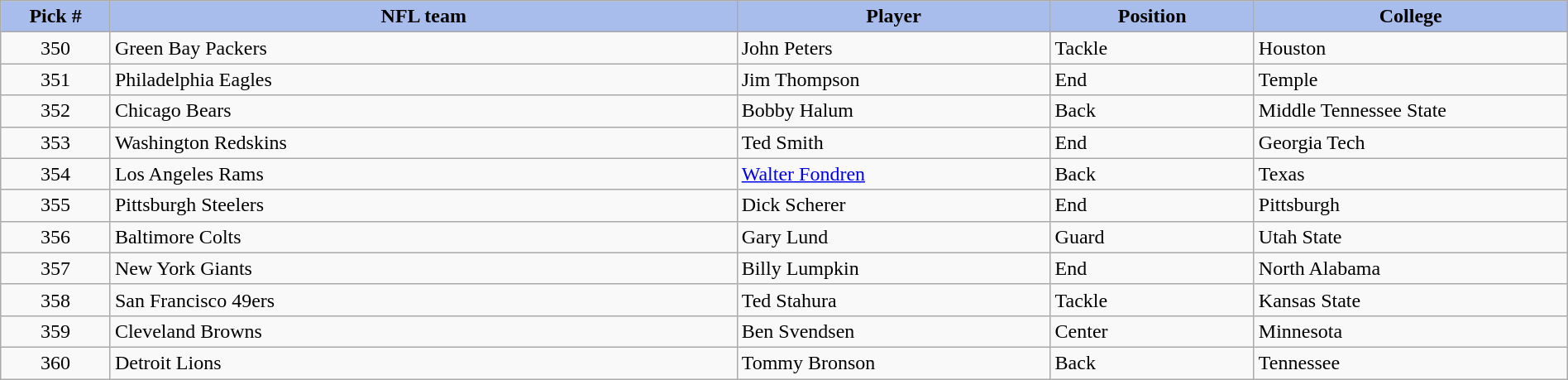<table class="wikitable sortable sortable" style="width: 100%">
<tr>
<th style="background:#A8BDEC;" width=7%>Pick #</th>
<th width=40% style="background:#A8BDEC;">NFL team</th>
<th width=20% style="background:#A8BDEC;">Player</th>
<th width=13% style="background:#A8BDEC;">Position</th>
<th style="background:#A8BDEC;">College</th>
</tr>
<tr>
<td align=center>350</td>
<td>Green Bay Packers</td>
<td>John Peters</td>
<td>Tackle</td>
<td>Houston</td>
</tr>
<tr>
<td align=center>351</td>
<td>Philadelphia Eagles</td>
<td>Jim Thompson</td>
<td>End</td>
<td>Temple</td>
</tr>
<tr>
<td align=center>352</td>
<td>Chicago Bears</td>
<td>Bobby Halum</td>
<td>Back</td>
<td>Middle Tennessee State</td>
</tr>
<tr>
<td align=center>353</td>
<td>Washington Redskins</td>
<td>Ted Smith</td>
<td>End</td>
<td>Georgia Tech</td>
</tr>
<tr>
<td align=center>354</td>
<td>Los Angeles Rams</td>
<td><a href='#'>Walter Fondren</a></td>
<td>Back</td>
<td>Texas</td>
</tr>
<tr>
<td align=center>355</td>
<td>Pittsburgh Steelers</td>
<td>Dick Scherer</td>
<td>End</td>
<td>Pittsburgh</td>
</tr>
<tr>
<td align=center>356</td>
<td>Baltimore Colts</td>
<td>Gary Lund</td>
<td>Guard</td>
<td>Utah State</td>
</tr>
<tr>
<td align=center>357</td>
<td>New York Giants</td>
<td>Billy Lumpkin</td>
<td>End</td>
<td>North Alabama</td>
</tr>
<tr>
<td align=center>358</td>
<td>San Francisco 49ers</td>
<td>Ted Stahura</td>
<td>Tackle</td>
<td>Kansas State</td>
</tr>
<tr>
<td align=center>359</td>
<td>Cleveland Browns</td>
<td>Ben Svendsen</td>
<td>Center</td>
<td>Minnesota</td>
</tr>
<tr>
<td align=center>360</td>
<td>Detroit Lions</td>
<td>Tommy Bronson</td>
<td>Back</td>
<td>Tennessee</td>
</tr>
</table>
